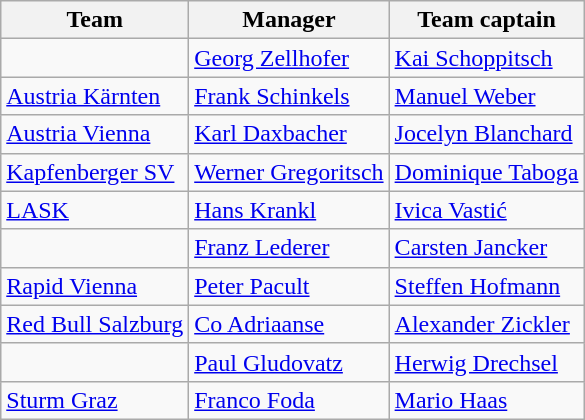<table class="wikitable sortable">
<tr>
<th>Team</th>
<th>Manager</th>
<th>Team captain</th>
</tr>
<tr>
<td></td>
<td> <a href='#'>Georg Zellhofer</a></td>
<td> <a href='#'>Kai Schoppitsch</a></td>
</tr>
<tr>
<td><a href='#'>Austria Kärnten</a></td>
<td> <a href='#'>Frank Schinkels</a></td>
<td> <a href='#'>Manuel Weber</a></td>
</tr>
<tr>
<td><a href='#'>Austria Vienna</a></td>
<td> <a href='#'>Karl Daxbacher</a></td>
<td> <a href='#'>Jocelyn Blanchard</a></td>
</tr>
<tr>
<td><a href='#'>Kapfenberger SV</a></td>
<td> <a href='#'>Werner Gregoritsch</a></td>
<td> <a href='#'>Dominique Taboga</a></td>
</tr>
<tr>
<td><a href='#'>LASK</a></td>
<td> <a href='#'>Hans Krankl</a></td>
<td> <a href='#'>Ivica Vastić</a></td>
</tr>
<tr>
<td></td>
<td> <a href='#'>Franz Lederer</a></td>
<td> <a href='#'>Carsten Jancker</a></td>
</tr>
<tr>
<td><a href='#'>Rapid Vienna</a></td>
<td> <a href='#'>Peter Pacult</a></td>
<td> <a href='#'>Steffen Hofmann</a></td>
</tr>
<tr>
<td><a href='#'>Red Bull Salzburg</a></td>
<td> <a href='#'>Co Adriaanse</a></td>
<td> <a href='#'>Alexander Zickler</a></td>
</tr>
<tr>
<td></td>
<td> <a href='#'>Paul Gludovatz</a></td>
<td> <a href='#'>Herwig Drechsel</a></td>
</tr>
<tr>
<td><a href='#'>Sturm Graz</a></td>
<td> <a href='#'>Franco Foda</a></td>
<td> <a href='#'>Mario Haas</a></td>
</tr>
</table>
